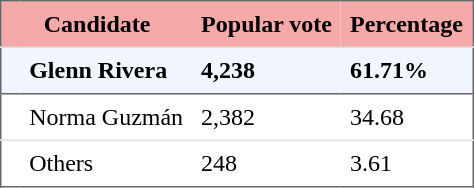<table style="border: 1px solid #666666; border-collapse: collapse" align="center" cellpadding="6">
<tr style="background-color: #F5A9A9">
<th colspan="2">Candidate</th>
<th>Popular vote</th>
<th>Percentage</th>
</tr>
<tr style="background-color: #F0F5FE">
<td style="border-top: 1px solid #DDDDDD"></td>
<td style="border-top: 1px solid #DDDDDD"><strong>Glenn Rivera</strong></td>
<td style="border-top: 1px solid #DDDDDD"><strong>4,238</strong></td>
<td style="border-top: 1px solid #DDDDDD"><strong>61.71%</strong></td>
</tr>
<tr>
<td style="border-top: 1px solid #666666"></td>
<td style="border-top: 1px solid #666666">Norma Guzmán</td>
<td style="border-top: 1px solid #666666">2,382</td>
<td style="border-top: 1px solid #666666">34.68</td>
</tr>
<tr>
<td style="border-top: 1px solid #DDDDDD"></td>
<td style="border-top: 1px solid #DDDDDD">Others</td>
<td style="border-top: 1px solid #DDDDDD">248</td>
<td style="border-top: 1px solid #DDDDDD">3.61</td>
</tr>
</table>
